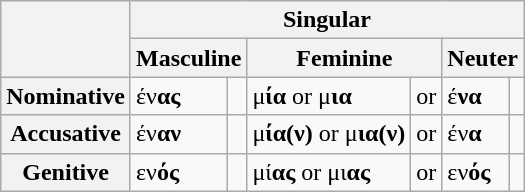<table class="wikitable">
<tr>
<th rowspan="2"></th>
<th colspan="6">Singular</th>
</tr>
<tr>
<th colspan="2">Masculine</th>
<th colspan="2">Feminine</th>
<th colspan="2">Neuter</th>
</tr>
<tr>
<th>Nominative</th>
<td>έν<strong>ας</strong></td>
<td></td>
<td>μ<strong>ία</strong> or μ<strong>ια</strong></td>
<td> or </td>
<td>έ<strong>να</strong></td>
<td></td>
</tr>
<tr>
<th>Accusative</th>
<td>έν<strong>αν</strong></td>
<td></td>
<td>μ<strong>ία(ν)</strong> or μ<strong>ια(ν)</strong></td>
<td> or </td>
<td>έν<strong>α</strong></td>
<td></td>
</tr>
<tr>
<th>Genitive</th>
<td>εν<strong>ός</strong></td>
<td></td>
<td>μί<strong>ας</strong> or μι<strong>ας</strong></td>
<td> or </td>
<td>εν<strong>ός</strong></td>
<td></td>
</tr>
</table>
